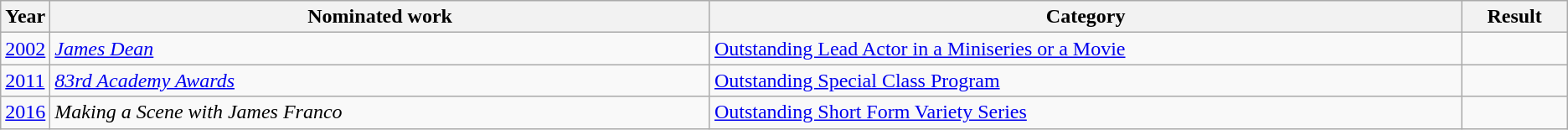<table class="wikitable sortable">
<tr>
<th scope="col" style="width:1em;">Year</th>
<th scope="col" style="width:35em;">Nominated work</th>
<th scope="col" style="width:40em;">Category</th>
<th scope="col" style="width:5em;">Result</th>
</tr>
<tr>
<td><a href='#'>2002</a></td>
<td><em><a href='#'>James Dean</a></em></td>
<td><a href='#'>Outstanding Lead Actor in a Miniseries or a Movie</a></td>
<td></td>
</tr>
<tr>
<td><a href='#'>2011</a></td>
<td><em><a href='#'>83rd Academy Awards</a></em></td>
<td><a href='#'>Outstanding Special Class Program</a></td>
<td></td>
</tr>
<tr>
<td><a href='#'>2016</a></td>
<td><em>Making a Scene with James Franco</em></td>
<td><a href='#'>Outstanding Short Form Variety Series</a></td>
<td></td>
</tr>
</table>
